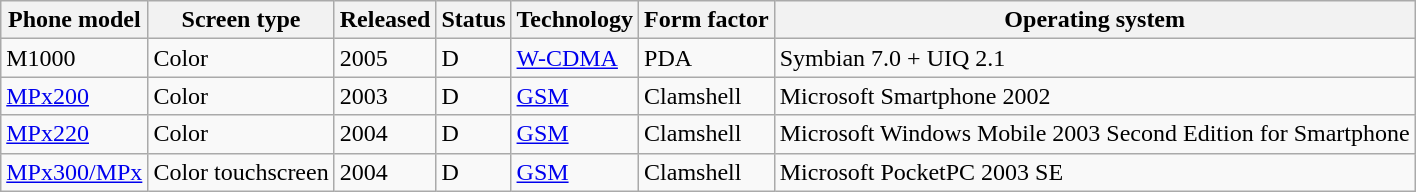<table class="wikitable sortable">
<tr>
<th><strong>Phone model</strong></th>
<th><strong>Screen type</strong></th>
<th><strong>Released</strong></th>
<th><strong>Status</strong></th>
<th><strong>Technology</strong></th>
<th><strong>Form factor</strong></th>
<th><strong>Operating system</strong></th>
</tr>
<tr>
<td>M1000</td>
<td>Color</td>
<td>2005</td>
<td>D</td>
<td><a href='#'>W-CDMA</a></td>
<td>PDA</td>
<td>Symbian 7.0 + UIQ 2.1</td>
</tr>
<tr>
<td><a href='#'>MPx200</a></td>
<td>Color</td>
<td>2003</td>
<td>D</td>
<td><a href='#'>GSM</a></td>
<td>Clamshell</td>
<td>Microsoft Smartphone 2002</td>
</tr>
<tr>
<td><a href='#'>MPx220</a></td>
<td>Color</td>
<td>2004</td>
<td>D</td>
<td><a href='#'>GSM</a></td>
<td>Clamshell</td>
<td>Microsoft Windows Mobile 2003 Second Edition for Smartphone</td>
</tr>
<tr>
<td><a href='#'>MPx300/MPx</a></td>
<td>Color touchscreen</td>
<td>2004</td>
<td>D</td>
<td><a href='#'>GSM</a></td>
<td>Clamshell</td>
<td>Microsoft PocketPC 2003 SE</td>
</tr>
</table>
